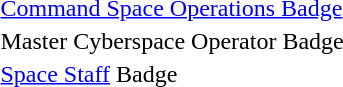<table>
<tr>
<td></td>
<td><a href='#'>Command Space Operations Badge</a></td>
</tr>
<tr>
<td></td>
<td>Master Cyberspace Operator Badge</td>
</tr>
<tr>
<td></td>
<td><a href='#'>Space Staff</a> Badge</td>
</tr>
</table>
